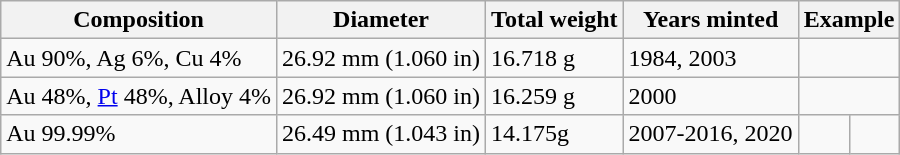<table class="wikitable">
<tr>
<th>Composition</th>
<th>Diameter</th>
<th>Total weight</th>
<th>Years minted</th>
<th colspan="2">Example</th>
</tr>
<tr>
<td>Au 90%, Ag 6%, Cu 4%</td>
<td>26.92 mm (1.060 in)</td>
<td>16.718 g</td>
<td>1984, 2003</td>
<td colspan="2"></td>
</tr>
<tr>
<td>Au 48%, <a href='#'>Pt</a> 48%, Alloy 4%</td>
<td>26.92 mm (1.060 in)</td>
<td>16.259 g</td>
<td>2000</td>
<td colspan="2" ></td>
</tr>
<tr>
<td>Au 99.99%</td>
<td>26.49 mm (1.043 in)</td>
<td>14.175g</td>
<td>2007-2016, 2020</td>
<td></td>
<td></td>
</tr>
</table>
